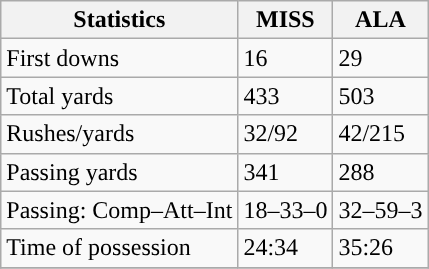<table class="wikitable" style="float: left;">
<tr>
<th>Statistics</th>
<th>MISS</th>
<th>ALA</th>
</tr>
<tr>
<td>First downs</td>
<td>16</td>
<td>29</td>
</tr>
<tr>
<td>Total yards</td>
<td>433</td>
<td>503</td>
</tr>
<tr>
<td>Rushes/yards</td>
<td>32/92</td>
<td>42/215</td>
</tr>
<tr>
<td>Passing yards</td>
<td>341</td>
<td>288</td>
</tr>
<tr>
<td>Passing: Comp–Att–Int</td>
<td>18–33–0</td>
<td>32–59–3</td>
</tr>
<tr>
<td>Time of possession</td>
<td>24:34</td>
<td>35:26</td>
</tr>
<tr>
</tr>
</table>
